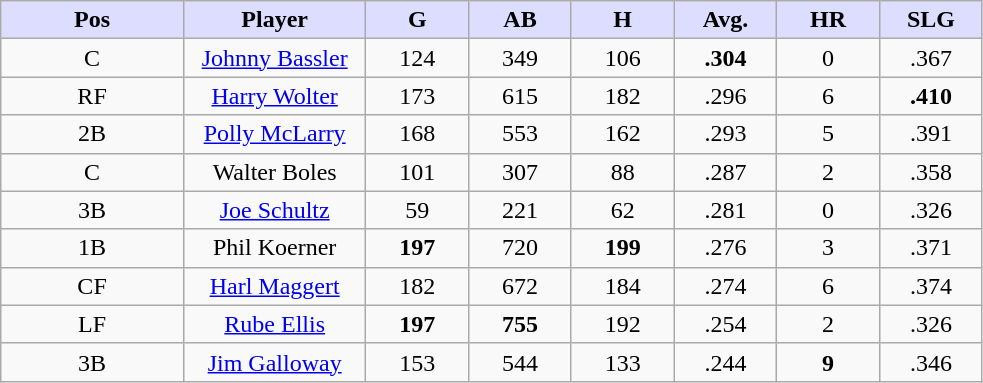<table class="wikitable sortable">
<tr>
<th style="background:#ddf; width:16%;">Pos</th>
<th style="background:#ddf; width:16%;">Player</th>
<th style="background:#ddf; width:9%;">G</th>
<th style="background:#ddf; width:9%;">AB</th>
<th style="background:#ddf; width:9%;">H</th>
<th style="background:#ddf; width:9%;">Avg.</th>
<th style="background:#ddf; width:9%;">HR</th>
<th style="background:#ddf; width:9%;">SLG</th>
</tr>
<tr style="text-align:center;">
<td>C</td>
<td><a href='#'>Johnny Bassler</a></td>
<td>124</td>
<td>349</td>
<td>106</td>
<td><strong>.304</strong></td>
<td>0</td>
<td>.367</td>
</tr>
<tr style="text-align:center;">
<td>RF</td>
<td><a href='#'>Harry Wolter</a></td>
<td>173</td>
<td>615</td>
<td>182</td>
<td>.296</td>
<td>6</td>
<td><strong>.410</strong></td>
</tr>
<tr style="text-align:center;">
<td>2B</td>
<td><a href='#'>Polly McLarry</a></td>
<td>168</td>
<td>553</td>
<td>162</td>
<td>.293</td>
<td>5</td>
<td>.391</td>
</tr>
<tr style="text-align:center;">
<td>C</td>
<td>Walter Boles</td>
<td>101</td>
<td>307</td>
<td>88</td>
<td>.287</td>
<td>2</td>
<td>.358</td>
</tr>
<tr style="text-align:center;">
<td>3B</td>
<td><a href='#'>Joe Schultz</a></td>
<td>59</td>
<td>221</td>
<td>62</td>
<td>.281</td>
<td>0</td>
<td>.326</td>
</tr>
<tr style="text-align:center;">
<td>1B</td>
<td>Phil Koerner</td>
<td><strong>197</strong></td>
<td>720</td>
<td><strong>199</strong></td>
<td>.276</td>
<td>3</td>
<td>.371</td>
</tr>
<tr style="text-align:center;">
<td>CF</td>
<td><a href='#'>Harl Maggert</a></td>
<td>182</td>
<td>672</td>
<td>184</td>
<td>.274</td>
<td>6</td>
<td>.374</td>
</tr>
<tr style="text-align:center;">
<td>LF</td>
<td><a href='#'>Rube Ellis</a></td>
<td><strong>197</strong></td>
<td><strong>755</strong></td>
<td>192</td>
<td>.254</td>
<td>2</td>
<td>.326</td>
</tr>
<tr style="text-align:center;">
<td>3B</td>
<td><a href='#'>Jim Galloway</a></td>
<td>153</td>
<td>544</td>
<td>133</td>
<td>.244</td>
<td><strong>9</strong></td>
<td>.346</td>
</tr>
</table>
